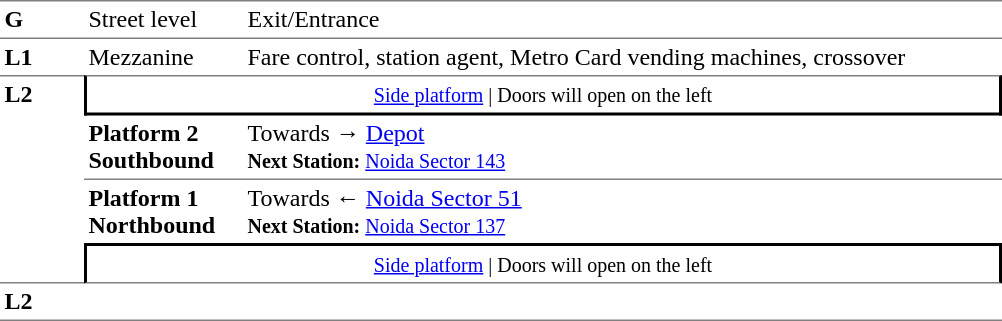<table table border=0 cellspacing=0 cellpadding=3>
<tr>
<td style="border-bottom:solid 1px gray;border-top:solid 1px gray;" width=50 valign=top><strong>G</strong></td>
<td style="border-top:solid 1px gray;border-bottom:solid 1px gray;" width=100 valign=top>Street level</td>
<td style="border-top:solid 1px gray;border-bottom:solid 1px gray;" width=500 valign=top>Exit/Entrance</td>
</tr>
<tr>
<td valign=top><strong>L1</strong></td>
<td valign=top>Mezzanine</td>
<td valign=top>Fare control, station agent, Metro Card vending machines, crossover<br></td>
</tr>
<tr>
<td style="border-top:solid 1px gray;border-bottom:solid 1px gray;" width=50 rowspan=4 valign=top><strong>L2</strong></td>
<td style="border-top:solid 1px gray;border-right:solid 2px black;border-left:solid 2px black;border-bottom:solid 2px black;text-align:center;" colspan=2><small><a href='#'>Side platform</a> | Doors will open on the left </small></td>
</tr>
<tr>
<td style="border-bottom:solid 1px gray;" width=100><span><strong>Platform 2</strong><br><strong>Southbound</strong></span></td>
<td style="border-bottom:solid 1px gray;" width=500>Towards → <a href='#'>Depot</a><br><small><strong>Next Station:</strong> <a href='#'>Noida Sector 143</a></small></td>
</tr>
<tr>
<td><span><strong>Platform 1</strong><br><strong>Northbound</strong></span></td>
<td>Towards ← <a href='#'>Noida Sector 51</a><br><small><strong>Next Station:</strong> <a href='#'>Noida Sector 137</a></small></td>
</tr>
<tr>
<td style="border-top:solid 2px black;border-right:solid 2px black;border-left:solid 2px black;border-bottom:solid 1px gray;" colspan=2  align=center><small><a href='#'>Side platform</a> | Doors will open on the left </small></td>
</tr>
<tr>
<td style="border-bottom:solid 1px gray;" width=50 rowspan=2 valign=top><strong>L2</strong></td>
<td style="border-bottom:solid 1px gray;" width=100></td>
<td style="border-bottom:solid 1px gray;" width=500></td>
</tr>
<tr>
</tr>
</table>
